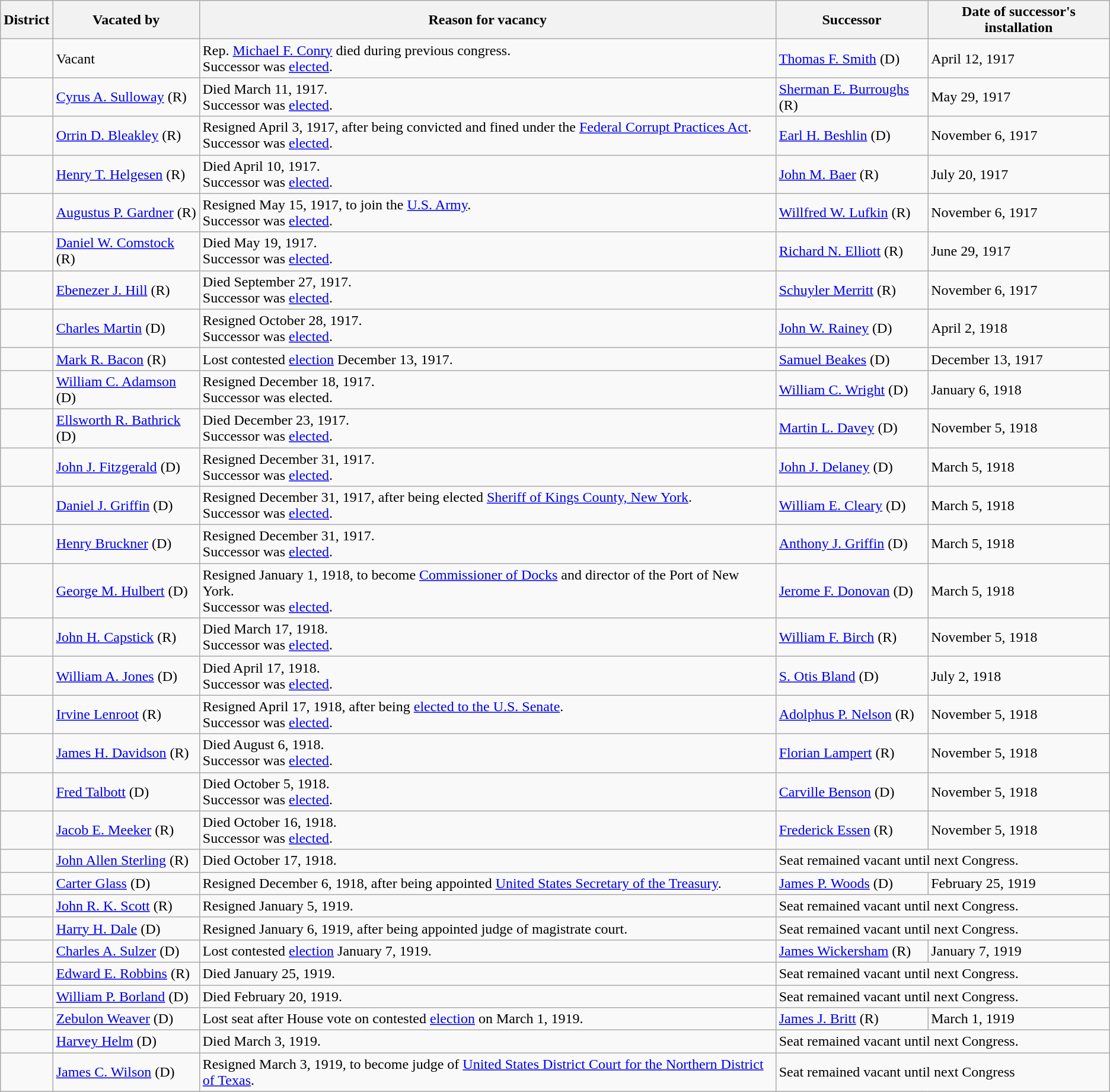<table class="wikitable sortable">
<tr>
<th>District</th>
<th>Vacated by</th>
<th>Reason for vacancy</th>
<th>Successor</th>
<th>Date of successor's installation</th>
</tr>
<tr>
<td></td>
<td>Vacant</td>
<td>Rep. <a href='#'>Michael F. Conry</a> died during previous congress.<br>Successor was <a href='#'>elected</a>.</td>
<td><a href='#'>Thomas F. Smith</a> (D)</td>
<td>April 12, 1917</td>
</tr>
<tr>
<td></td>
<td><a href='#'>Cyrus A. Sulloway</a> (R)</td>
<td>Died March 11, 1917.<br>Successor was <a href='#'>elected</a>.</td>
<td><a href='#'>Sherman E. Burroughs</a> (R)</td>
<td>May 29, 1917</td>
</tr>
<tr>
<td></td>
<td><a href='#'>Orrin D. Bleakley</a> (R)</td>
<td>Resigned April 3, 1917, after being convicted and fined under the <a href='#'>Federal Corrupt Practices Act</a>.<br>Successor was <a href='#'>elected</a>.</td>
<td><a href='#'>Earl H. Beshlin</a> (D)</td>
<td>November 6, 1917</td>
</tr>
<tr>
<td></td>
<td><a href='#'>Henry T. Helgesen</a> (R)</td>
<td>Died April 10, 1917.<br>Successor was <a href='#'>elected</a>.</td>
<td><a href='#'>John M. Baer</a> (R)</td>
<td>July 20, 1917</td>
</tr>
<tr>
<td></td>
<td><a href='#'>Augustus P. Gardner</a> (R)</td>
<td>Resigned May 15, 1917, to join the <a href='#'>U.S. Army</a>.<br>Successor was <a href='#'>elected</a>.</td>
<td><a href='#'>Willfred W. Lufkin</a> (R)</td>
<td>November 6, 1917</td>
</tr>
<tr>
<td></td>
<td><a href='#'>Daniel W. Comstock</a> (R)</td>
<td>Died May 19, 1917.<br>Successor was <a href='#'>elected</a>.</td>
<td><a href='#'>Richard N. Elliott</a> (R)</td>
<td>June 29, 1917</td>
</tr>
<tr>
<td></td>
<td><a href='#'>Ebenezer J. Hill</a> (R)</td>
<td>Died September 27, 1917.<br>Successor was <a href='#'>elected</a>.</td>
<td><a href='#'>Schuyler Merritt</a> (R)</td>
<td>November 6, 1917</td>
</tr>
<tr>
<td></td>
<td><a href='#'>Charles Martin</a> (D)</td>
<td>Resigned October 28, 1917.<br>Successor was <a href='#'>elected</a>.</td>
<td><a href='#'>John W. Rainey</a> (D)</td>
<td>April 2, 1918</td>
</tr>
<tr>
<td></td>
<td><a href='#'>Mark R. Bacon</a> (R)</td>
<td>Lost contested <a href='#'>election</a> December 13, 1917.</td>
<td><a href='#'>Samuel Beakes</a> (D)</td>
<td>December 13, 1917</td>
</tr>
<tr>
<td></td>
<td><a href='#'>William C. Adamson</a> (D)</td>
<td>Resigned December 18, 1917.<br>Successor was elected.</td>
<td><a href='#'>William C. Wright</a> (D)</td>
<td>January 6, 1918</td>
</tr>
<tr>
<td></td>
<td><a href='#'>Ellsworth R. Bathrick</a> (D)</td>
<td>Died December 23, 1917.<br>Successor was <a href='#'>elected</a>.</td>
<td><a href='#'>Martin L. Davey</a> (D)</td>
<td>November 5, 1918</td>
</tr>
<tr>
<td></td>
<td><a href='#'>John J. Fitzgerald</a> (D)</td>
<td>Resigned December 31, 1917.<br>Successor was <a href='#'>elected</a>.</td>
<td><a href='#'>John J. Delaney</a> (D)</td>
<td>March 5, 1918</td>
</tr>
<tr>
<td></td>
<td><a href='#'>Daniel J. Griffin</a> (D)</td>
<td>Resigned December 31, 1917, after being elected <a href='#'>Sheriff of Kings County, New York</a>.<br>Successor was <a href='#'>elected</a>.</td>
<td><a href='#'>William E. Cleary</a> (D)</td>
<td>March 5, 1918</td>
</tr>
<tr>
<td></td>
<td><a href='#'>Henry Bruckner</a> (D)</td>
<td>Resigned December 31, 1917.<br>Successor was <a href='#'>elected</a>.</td>
<td><a href='#'>Anthony J. Griffin</a> (D)</td>
<td>March 5, 1918</td>
</tr>
<tr>
<td></td>
<td><a href='#'>George M. Hulbert</a> (D)</td>
<td>Resigned January 1, 1918, to become <a href='#'>Commissioner of Docks</a> and director of the Port of New York.<br>Successor was <a href='#'>elected</a>.</td>
<td><a href='#'>Jerome F. Donovan</a> (D)</td>
<td>March 5, 1918</td>
</tr>
<tr>
<td></td>
<td><a href='#'>John H. Capstick</a> (R)</td>
<td>Died March 17, 1918.<br>Successor was <a href='#'>elected</a>.</td>
<td><a href='#'>William F. Birch</a> (R)</td>
<td>November 5, 1918</td>
</tr>
<tr>
<td></td>
<td><a href='#'>William A. Jones</a> (D)</td>
<td>Died April 17, 1918.<br>Successor was <a href='#'>elected</a>.</td>
<td><a href='#'>S. Otis Bland</a> (D)</td>
<td>July 2, 1918</td>
</tr>
<tr>
<td></td>
<td><a href='#'>Irvine Lenroot</a> (R)</td>
<td>Resigned April 17, 1918, after being <a href='#'>elected to the U.S. Senate</a>.<br>Successor was <a href='#'>elected</a>.</td>
<td><a href='#'>Adolphus P. Nelson</a> (R)</td>
<td>November 5, 1918</td>
</tr>
<tr>
<td></td>
<td><a href='#'>James H. Davidson</a> (R)</td>
<td>Died August 6, 1918.<br>Successor was <a href='#'>elected</a>.</td>
<td><a href='#'>Florian Lampert</a> (R)</td>
<td>November 5, 1918</td>
</tr>
<tr>
<td></td>
<td><a href='#'>Fred Talbott</a> (D)</td>
<td>Died October 5, 1918.<br>Successor was <a href='#'>elected</a>.</td>
<td><a href='#'>Carville Benson</a> (D)</td>
<td>November 5, 1918</td>
</tr>
<tr>
<td></td>
<td><a href='#'>Jacob E. Meeker</a> (R)</td>
<td>Died October 16, 1918.<br>Successor was <a href='#'>elected</a>.</td>
<td><a href='#'>Frederick Essen</a> (R)</td>
<td>November 5, 1918</td>
</tr>
<tr>
<td></td>
<td><a href='#'>John Allen Sterling</a> (R)</td>
<td>Died October 17, 1918.</td>
<td colspan=2>Seat remained vacant until next Congress.</td>
</tr>
<tr>
<td></td>
<td><a href='#'>Carter Glass</a> (D)</td>
<td>Resigned December 6, 1918, after being appointed <a href='#'>United States Secretary of the Treasury</a>.</td>
<td><a href='#'>James P. Woods</a> (D)</td>
<td>February 25, 1919</td>
</tr>
<tr>
<td></td>
<td><a href='#'>John R. K. Scott</a> (R)</td>
<td>Resigned January 5, 1919.</td>
<td colspan=2>Seat remained vacant until next Congress.</td>
</tr>
<tr>
<td></td>
<td><a href='#'>Harry H. Dale</a> (D)</td>
<td>Resigned January 6, 1919, after being appointed judge of magistrate court.</td>
<td colspan=2>Seat remained vacant until next Congress.</td>
</tr>
<tr>
<td></td>
<td><a href='#'>Charles A. Sulzer</a> (D)</td>
<td>Lost contested <a href='#'>election</a> January 7, 1919.</td>
<td><a href='#'>James Wickersham</a> (R)</td>
<td>January 7, 1919</td>
</tr>
<tr>
<td></td>
<td><a href='#'>Edward E. Robbins</a> (R)</td>
<td>Died January 25, 1919.</td>
<td colspan=2>Seat remained vacant until next Congress.</td>
</tr>
<tr>
<td></td>
<td><a href='#'>William P. Borland</a> (D)</td>
<td>Died February 20, 1919.</td>
<td colspan=2>Seat remained vacant until next Congress.</td>
</tr>
<tr>
<td></td>
<td><a href='#'>Zebulon Weaver</a> (D)</td>
<td>Lost seat after House vote on contested <a href='#'>election</a> on March 1, 1919.</td>
<td><a href='#'>James J. Britt</a> (R)</td>
<td>March 1, 1919</td>
</tr>
<tr>
<td></td>
<td><a href='#'>Harvey Helm</a> (D)</td>
<td>Died March 3, 1919.</td>
<td colspan=2>Seat remained vacant until next Congress.</td>
</tr>
<tr>
<td></td>
<td><a href='#'>James C. Wilson</a> (D)</td>
<td>Resigned March 3, 1919, to become judge of <a href='#'>United States District Court for the Northern District of Texas</a>.</td>
<td colspan=2>Seat remained vacant until next Congress</td>
</tr>
</table>
